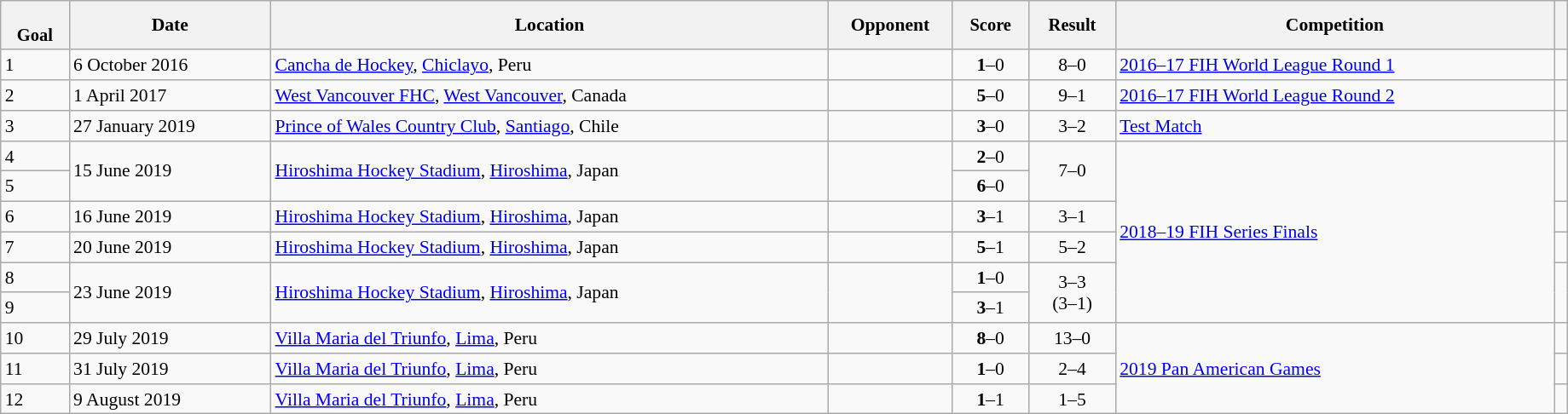<table class="wikitable sortable" style="font-size:90%" width=97%>
<tr>
<th style="font-size:95%;" data-sort-type=number><br>Goal</th>
<th align=center>Date</th>
<th>Location</th>
<th width=90>Opponent</th>
<th data-sort-type="number" style="font-size:95%">Score</th>
<th data-sort-type="number" style="font-size:95%">Result</th>
<th>Competition</th>
<th></th>
</tr>
<tr>
<td>1</td>
<td>6 October 2016</td>
<td><a href='#'>Cancha de Hockey</a>, <a href='#'>Chiclayo</a>, Peru</td>
<td></td>
<td align="center"><strong>1</strong>–0</td>
<td align="center">8–0</td>
<td><a href='#'>2016–17 FIH World League Round 1</a></td>
<td></td>
</tr>
<tr>
<td>2</td>
<td>1 April 2017</td>
<td><a href='#'>West Vancouver FHC</a>, <a href='#'>West Vancouver</a>, Canada</td>
<td></td>
<td align="center"><strong>5</strong>–0</td>
<td align="center">9–1</td>
<td><a href='#'>2016–17 FIH World League Round 2</a></td>
<td></td>
</tr>
<tr>
<td>3</td>
<td>27 January 2019</td>
<td><a href='#'>Prince of Wales Country Club</a>, <a href='#'>Santiago</a>, Chile</td>
<td></td>
<td align="center"><strong>3</strong>–0</td>
<td align="center">3–2</td>
<td><a href='#'>Test Match</a></td>
<td></td>
</tr>
<tr>
<td>4</td>
<td rowspan=2>15 June 2019</td>
<td rowspan=2><a href='#'>Hiroshima Hockey Stadium</a>, <a href='#'>Hiroshima</a>, Japan</td>
<td rowspan=2></td>
<td align="center"><strong>2</strong>–0</td>
<td rowspan=2; align=center>7–0</td>
<td rowspan=6><a href='#'>2018–19 FIH Series Finals</a></td>
<td rowspan=2></td>
</tr>
<tr>
<td>5</td>
<td align="center"><strong>6</strong>–0</td>
</tr>
<tr>
<td>6</td>
<td>16 June 2019</td>
<td><a href='#'>Hiroshima Hockey Stadium</a>, <a href='#'>Hiroshima</a>, Japan</td>
<td></td>
<td align="center"><strong>3</strong>–1</td>
<td align="center">3–1</td>
<td></td>
</tr>
<tr>
<td>7</td>
<td>20 June 2019</td>
<td><a href='#'>Hiroshima Hockey Stadium</a>, <a href='#'>Hiroshima</a>, Japan</td>
<td></td>
<td align="center"><strong>5</strong>–1</td>
<td align="center">5–2</td>
<td></td>
</tr>
<tr>
<td>8</td>
<td rowspan=2>23 June 2019</td>
<td rowspan=2><a href='#'>Hiroshima Hockey Stadium</a>, <a href='#'>Hiroshima</a>, Japan</td>
<td rowspan=2></td>
<td align="center"><strong>1</strong>–0</td>
<td rowspan=2; align=center>3–3<br>(3–1)</td>
<td rowspan=2></td>
</tr>
<tr>
<td>9</td>
<td align="center"><strong>3</strong>–1</td>
</tr>
<tr>
<td>10</td>
<td>29 July 2019</td>
<td><a href='#'>Villa Maria del Triunfo</a>, <a href='#'>Lima</a>, Peru</td>
<td></td>
<td align="center"><strong>8</strong>–0</td>
<td align="center">13–0</td>
<td rowspan=6><a href='#'>2019 Pan American Games</a></td>
<td></td>
</tr>
<tr>
<td>11</td>
<td>31 July 2019</td>
<td><a href='#'>Villa Maria del Triunfo</a>, <a href='#'>Lima</a>, Peru</td>
<td></td>
<td align="center"><strong>1</strong>–0</td>
<td align="center">2–4</td>
<td></td>
</tr>
<tr>
<td>12</td>
<td>9 August 2019</td>
<td><a href='#'>Villa Maria del Triunfo</a>, <a href='#'>Lima</a>, Peru</td>
<td></td>
<td align="center"><strong>1</strong>–1</td>
<td align="center">1–5</td>
<td></td>
</tr>
</table>
